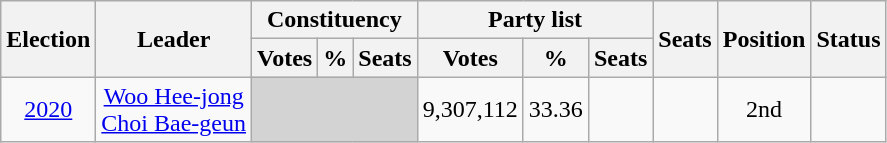<table class="wikitable" style="text-align:center">
<tr>
<th rowspan="2">Election</th>
<th rowspan="2">Leader</th>
<th colspan="3">Constituency</th>
<th colspan="3">Party list</th>
<th rowspan="2">Seats</th>
<th rowspan="2">Position</th>
<th rowspan="2">Status</th>
</tr>
<tr>
<th>Votes</th>
<th>%</th>
<th>Seats</th>
<th>Votes</th>
<th>%</th>
<th>Seats</th>
</tr>
<tr>
<td><a href='#'>2020</a></td>
<td><a href='#'>Woo Hee-jong</a><br><a href='#'>Choi Bae-geun</a></td>
<td colspan="3" bgcolor="lightgrey"></td>
<td>9,307,112</td>
<td>33.36</td>
<td></td>
<td></td>
<td>2nd</td>
<td></td>
</tr>
</table>
